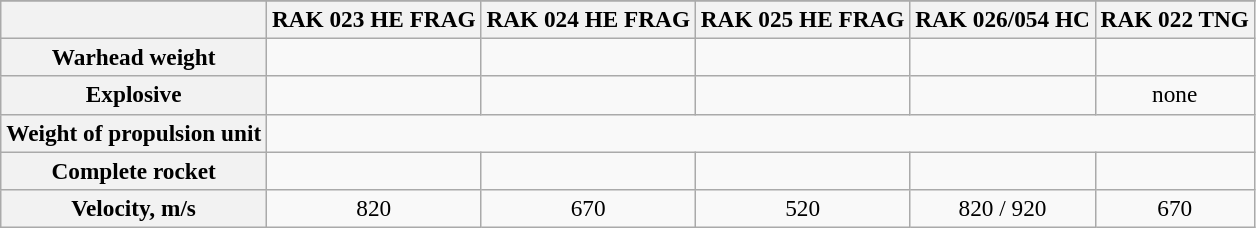<table class="wikitable" style="font-size:97%; text-align:center;">
<tr>
</tr>
<tr>
<th></th>
<th>RAK 023 HE FRAG</th>
<th>RAK 024 HE FRAG</th>
<th>RAK 025 HE FRAG</th>
<th>RAK 026/054 HC</th>
<th>RAK 022 TNG</th>
</tr>
<tr>
<th>Warhead weight</th>
<td></td>
<td></td>
<td></td>
<td></td>
<td></td>
</tr>
<tr>
<th>Explosive</th>
<td></td>
<td></td>
<td></td>
<td></td>
<td>none</td>
</tr>
<tr>
<th>Weight of propulsion unit</th>
<td colspan="5" align=center></td>
</tr>
<tr>
<th>Complete rocket</th>
<td></td>
<td></td>
<td></td>
<td></td>
<td></td>
</tr>
<tr>
<th>Velocity, m/s</th>
<td>820</td>
<td>670</td>
<td>520</td>
<td>820 / 920</td>
<td>670</td>
</tr>
</table>
